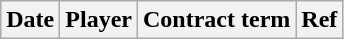<table class="wikitable">
<tr>
<th>Date</th>
<th>Player</th>
<th>Contract term</th>
<th>Ref</th>
</tr>
</table>
